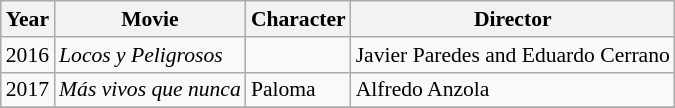<table class="wikitable" style="font-size: 90%;">
<tr>
<th>Year</th>
<th>Movie</th>
<th>Character</th>
<th>Director</th>
</tr>
<tr>
<td>2016</td>
<td><em>Locos y Peligrosos</em></td>
<td></td>
<td>Javier Paredes and Eduardo Cerrano</td>
</tr>
<tr>
<td>2017</td>
<td><em>Más vivos que nunca</em></td>
<td>Paloma</td>
<td>Alfredo Anzola</td>
</tr>
<tr>
</tr>
</table>
